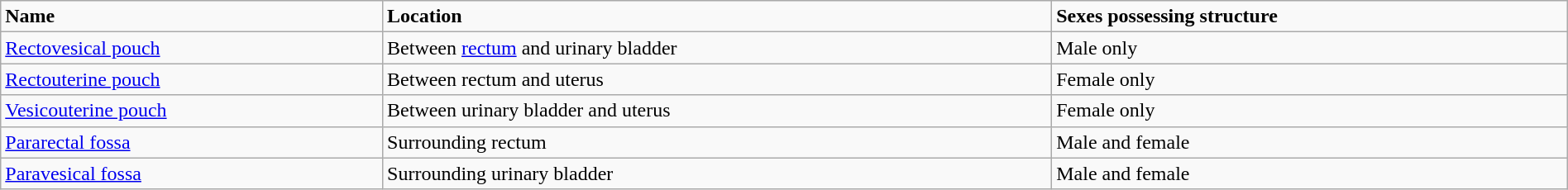<table class="wikitable" style="width: 100%;">
<tr>
<td><strong>Name</strong></td>
<td><strong>Location</strong></td>
<td><strong>Sexes possessing structure</strong></td>
</tr>
<tr>
<td><a href='#'>Rectovesical pouch</a></td>
<td>Between <a href='#'>rectum</a> and urinary bladder</td>
<td>Male only</td>
</tr>
<tr>
<td><a href='#'>Rectouterine pouch</a></td>
<td>Between rectum and uterus</td>
<td>Female only</td>
</tr>
<tr>
<td><a href='#'>Vesicouterine pouch</a></td>
<td>Between urinary bladder and uterus</td>
<td>Female only</td>
</tr>
<tr>
<td><a href='#'>Pararectal fossa</a></td>
<td>Surrounding rectum</td>
<td>Male and female</td>
</tr>
<tr>
<td><a href='#'>Paravesical fossa</a></td>
<td>Surrounding urinary bladder</td>
<td>Male and female</td>
</tr>
</table>
